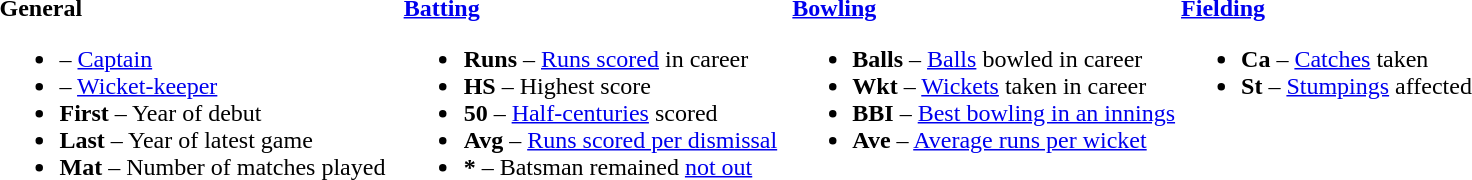<table>
<tr>
<td valign="top" style="width:26%"><br><strong>General</strong><ul><li> – <a href='#'>Captain</a></li><li> – <a href='#'>Wicket-keeper</a></li><li><strong>First</strong> – Year of debut</li><li><strong>Last</strong> – Year of latest game</li><li><strong>Mat</strong> – Number of matches played</li></ul></td>
<td valign="top" style="width:25%"><br><strong><a href='#'>Batting</a></strong><ul><li><strong>Runs</strong> – <a href='#'>Runs scored</a> in career</li><li><strong>HS</strong> – Highest score</li><li><strong>50</strong> – <a href='#'>Half-centuries</a> scored</li><li><strong>Avg</strong> – <a href='#'>Runs scored per dismissal</a></li><li><strong>*</strong> – Batsman remained <a href='#'>not out</a></li></ul></td>
<td valign="top" style="width:25%"><br><strong><a href='#'>Bowling</a></strong><ul><li><strong>Balls</strong> – <a href='#'>Balls</a> bowled in career</li><li><strong>Wkt</strong> – <a href='#'>Wickets</a> taken in career</li><li><strong>BBI</strong> – <a href='#'>Best bowling in an innings</a></li><li><strong>Ave</strong> – <a href='#'>Average runs per wicket</a></li></ul></td>
<td valign="top" style="width:24%"><br><strong><a href='#'>Fielding</a></strong><ul><li><strong>Ca</strong> – <a href='#'>Catches</a> taken</li><li><strong>St</strong> – <a href='#'>Stumpings</a> affected</li></ul></td>
</tr>
</table>
